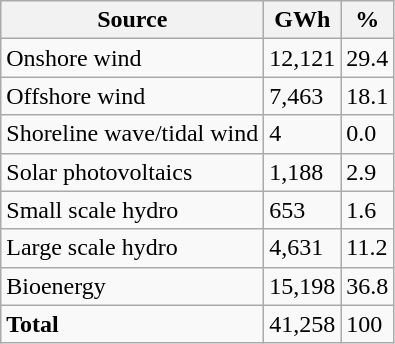<table class="wikitable sortable">
<tr>
<th>Source</th>
<th>GWh</th>
<th>%</th>
</tr>
<tr>
<td>Onshore wind</td>
<td>12,121</td>
<td>29.4</td>
</tr>
<tr>
<td>Offshore wind</td>
<td>7,463</td>
<td>18.1</td>
</tr>
<tr>
<td>Shoreline wave/tidal wind</td>
<td>4</td>
<td>0.0</td>
</tr>
<tr>
<td>Solar photovoltaics</td>
<td>1,188</td>
<td>2.9</td>
</tr>
<tr>
<td>Small scale hydro</td>
<td>653</td>
<td>1.6</td>
</tr>
<tr>
<td>Large scale hydro</td>
<td>4,631</td>
<td>11.2</td>
</tr>
<tr>
<td>Bioenergy</td>
<td>15,198</td>
<td>36.8</td>
</tr>
<tr>
<td><strong>Total</strong></td>
<td>41,258</td>
<td>100</td>
</tr>
</table>
